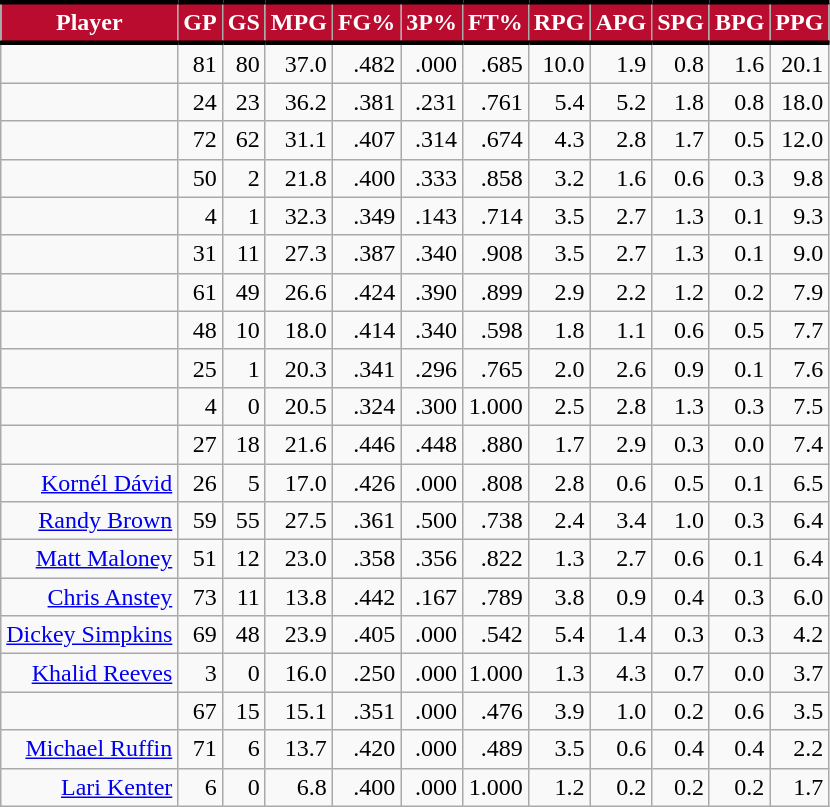<table class="wikitable sortable" style="text-align:right;">
<tr>
<th style="background:#BA0C2F; color:#FFFFFF; border-top:#010101 3px solid; border-bottom:#010101 3px solid;">Player</th>
<th style="background:#BA0C2F; color:#FFFFFF; border-top:#010101 3px solid; border-bottom:#010101 3px solid;">GP</th>
<th style="background:#BA0C2F; color:#FFFFFF; border-top:#010101 3px solid; border-bottom:#010101 3px solid;">GS</th>
<th style="background:#BA0C2F; color:#FFFFFF; border-top:#010101 3px solid; border-bottom:#010101 3px solid;">MPG</th>
<th style="background:#BA0C2F; color:#FFFFFF; border-top:#010101 3px solid; border-bottom:#010101 3px solid;">FG%</th>
<th style="background:#BA0C2F; color:#FFFFFF; border-top:#010101 3px solid; border-bottom:#010101 3px solid;">3P%</th>
<th style="background:#BA0C2F; color:#FFFFFF; border-top:#010101 3px solid; border-bottom:#010101 3px solid;">FT%</th>
<th style="background:#BA0C2F; color:#FFFFFF; border-top:#010101 3px solid; border-bottom:#010101 3px solid;">RPG</th>
<th style="background:#BA0C2F; color:#FFFFFF; border-top:#010101 3px solid; border-bottom:#010101 3px solid;">APG</th>
<th style="background:#BA0C2F; color:#FFFFFF; border-top:#010101 3px solid; border-bottom:#010101 3px solid;">SPG</th>
<th style="background:#BA0C2F; color:#FFFFFF; border-top:#010101 3px solid; border-bottom:#010101 3px solid;">BPG</th>
<th style="background:#BA0C2F; color:#FFFFFF; border-top:#010101 3px solid; border-bottom:#010101 3px solid;">PPG</th>
</tr>
<tr>
<td></td>
<td>81</td>
<td>80</td>
<td>37.0</td>
<td>.482</td>
<td>.000</td>
<td>.685</td>
<td>10.0</td>
<td>1.9</td>
<td>0.8</td>
<td>1.6</td>
<td>20.1</td>
</tr>
<tr>
<td></td>
<td>24</td>
<td>23</td>
<td>36.2</td>
<td>.381</td>
<td>.231</td>
<td>.761</td>
<td>5.4</td>
<td>5.2</td>
<td>1.8</td>
<td>0.8</td>
<td>18.0</td>
</tr>
<tr>
<td></td>
<td>72</td>
<td>62</td>
<td>31.1</td>
<td>.407</td>
<td>.314</td>
<td>.674</td>
<td>4.3</td>
<td>2.8</td>
<td>1.7</td>
<td>0.5</td>
<td>12.0</td>
</tr>
<tr>
<td></td>
<td>50</td>
<td>2</td>
<td>21.8</td>
<td>.400</td>
<td>.333</td>
<td>.858</td>
<td>3.2</td>
<td>1.6</td>
<td>0.6</td>
<td>0.3</td>
<td>9.8</td>
</tr>
<tr>
<td></td>
<td>4</td>
<td>1</td>
<td>32.3</td>
<td>.349</td>
<td>.143</td>
<td>.714</td>
<td>3.5</td>
<td>2.7</td>
<td>1.3</td>
<td>0.1</td>
<td>9.3</td>
</tr>
<tr>
<td></td>
<td>31</td>
<td>11</td>
<td>27.3</td>
<td>.387</td>
<td>.340</td>
<td>.908</td>
<td>3.5</td>
<td>2.7</td>
<td>1.3</td>
<td>0.1</td>
<td>9.0</td>
</tr>
<tr>
<td></td>
<td>61</td>
<td>49</td>
<td>26.6</td>
<td>.424</td>
<td>.390</td>
<td>.899</td>
<td>2.9</td>
<td>2.2</td>
<td>1.2</td>
<td>0.2</td>
<td>7.9</td>
</tr>
<tr>
<td></td>
<td>48</td>
<td>10</td>
<td>18.0</td>
<td>.414</td>
<td>.340</td>
<td>.598</td>
<td>1.8</td>
<td>1.1</td>
<td>0.6</td>
<td>0.5</td>
<td>7.7</td>
</tr>
<tr>
<td></td>
<td>25</td>
<td>1</td>
<td>20.3</td>
<td>.341</td>
<td>.296</td>
<td>.765</td>
<td>2.0</td>
<td>2.6</td>
<td>0.9</td>
<td>0.1</td>
<td>7.6</td>
</tr>
<tr>
<td></td>
<td>4</td>
<td>0</td>
<td>20.5</td>
<td>.324</td>
<td>.300</td>
<td>1.000</td>
<td>2.5</td>
<td>2.8</td>
<td>1.3</td>
<td>0.3</td>
<td>7.5</td>
</tr>
<tr>
<td></td>
<td>27</td>
<td>18</td>
<td>21.6</td>
<td>.446</td>
<td>.448</td>
<td>.880</td>
<td>1.7</td>
<td>2.9</td>
<td>0.3</td>
<td>0.0</td>
<td>7.4</td>
</tr>
<tr>
<td><a href='#'>Kornél Dávid</a></td>
<td>26</td>
<td>5</td>
<td>17.0</td>
<td>.426</td>
<td>.000</td>
<td>.808</td>
<td>2.8</td>
<td>0.6</td>
<td>0.5</td>
<td>0.1</td>
<td>6.5</td>
</tr>
<tr>
<td><a href='#'>Randy Brown</a></td>
<td>59</td>
<td>55</td>
<td>27.5</td>
<td>.361</td>
<td>.500</td>
<td>.738</td>
<td>2.4</td>
<td>3.4</td>
<td>1.0</td>
<td>0.3</td>
<td>6.4</td>
</tr>
<tr>
<td><a href='#'>Matt Maloney</a></td>
<td>51</td>
<td>12</td>
<td>23.0</td>
<td>.358</td>
<td>.356</td>
<td>.822</td>
<td>1.3</td>
<td>2.7</td>
<td>0.6</td>
<td>0.1</td>
<td>6.4</td>
</tr>
<tr>
<td><a href='#'>Chris Anstey</a></td>
<td>73</td>
<td>11</td>
<td>13.8</td>
<td>.442</td>
<td>.167</td>
<td>.789</td>
<td>3.8</td>
<td>0.9</td>
<td>0.4</td>
<td>0.3</td>
<td>6.0</td>
</tr>
<tr>
<td><a href='#'>Dickey Simpkins</a></td>
<td>69</td>
<td>48</td>
<td>23.9</td>
<td>.405</td>
<td>.000</td>
<td>.542</td>
<td>5.4</td>
<td>1.4</td>
<td>0.3</td>
<td>0.3</td>
<td>4.2</td>
</tr>
<tr>
<td><a href='#'>Khalid Reeves</a></td>
<td>3</td>
<td>0</td>
<td>16.0</td>
<td>.250</td>
<td>.000</td>
<td>1.000</td>
<td>1.3</td>
<td>4.3</td>
<td>0.7</td>
<td>0.0</td>
<td>3.7</td>
</tr>
<tr>
<td></td>
<td>67</td>
<td>15</td>
<td>15.1</td>
<td>.351</td>
<td>.000</td>
<td>.476</td>
<td>3.9</td>
<td>1.0</td>
<td>0.2</td>
<td>0.6</td>
<td>3.5</td>
</tr>
<tr>
<td><a href='#'>Michael Ruffin</a></td>
<td>71</td>
<td>6</td>
<td>13.7</td>
<td>.420</td>
<td>.000</td>
<td>.489</td>
<td>3.5</td>
<td>0.6</td>
<td>0.4</td>
<td>0.4</td>
<td>2.2</td>
</tr>
<tr>
<td><a href='#'>Lari Kenter</a></td>
<td>6</td>
<td>0</td>
<td>6.8</td>
<td>.400</td>
<td>.000</td>
<td>1.000</td>
<td>1.2</td>
<td>0.2</td>
<td>0.2</td>
<td>0.2</td>
<td>1.7</td>
</tr>
</table>
